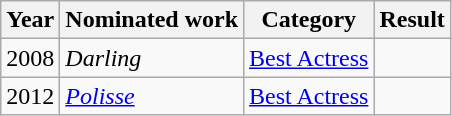<table class="wikitable sortable">
<tr>
<th>Year</th>
<th>Nominated work</th>
<th>Category</th>
<th>Result</th>
</tr>
<tr>
<td>2008</td>
<td><em>Darling</em></td>
<td><a href='#'>Best Actress</a></td>
<td></td>
</tr>
<tr>
<td>2012</td>
<td><em><a href='#'>Polisse</a></em></td>
<td><a href='#'>Best Actress</a></td>
<td></td>
</tr>
</table>
